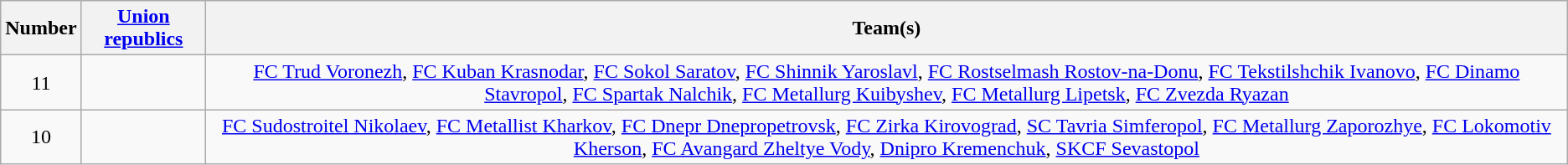<table class="wikitable" style="text-align:center">
<tr>
<th>Number</th>
<th><a href='#'>Union republics</a></th>
<th>Team(s)</th>
</tr>
<tr>
<td rowspan="1">11</td>
<td align="left"></td>
<td><a href='#'>FC Trud Voronezh</a>, <a href='#'>FC Kuban Krasnodar</a>, <a href='#'>FC Sokol Saratov</a>, <a href='#'>FC Shinnik Yaroslavl</a>, <a href='#'>FC Rostselmash Rostov-na-Donu</a>, <a href='#'>FC Tekstilshchik Ivanovo</a>, <a href='#'>FC Dinamo Stavropol</a>, <a href='#'>FC Spartak Nalchik</a>, <a href='#'>FC Metallurg Kuibyshev</a>, <a href='#'>FC Metallurg Lipetsk</a>, <a href='#'>FC Zvezda Ryazan</a></td>
</tr>
<tr>
<td rowspan="1">10</td>
<td align="left"></td>
<td><a href='#'>FC Sudostroitel Nikolaev</a>, <a href='#'>FC Metallist Kharkov</a>, <a href='#'>FC Dnepr Dnepropetrovsk</a>, <a href='#'>FC Zirka Kirovograd</a>, <a href='#'>SC Tavria Simferopol</a>, <a href='#'>FC Metallurg Zaporozhye</a>, <a href='#'>FC Lokomotiv Kherson</a>, <a href='#'>FC Avangard Zheltye Vody</a>, <a href='#'>Dnipro Kremenchuk</a>, <a href='#'>SKCF Sevastopol</a></td>
</tr>
</table>
